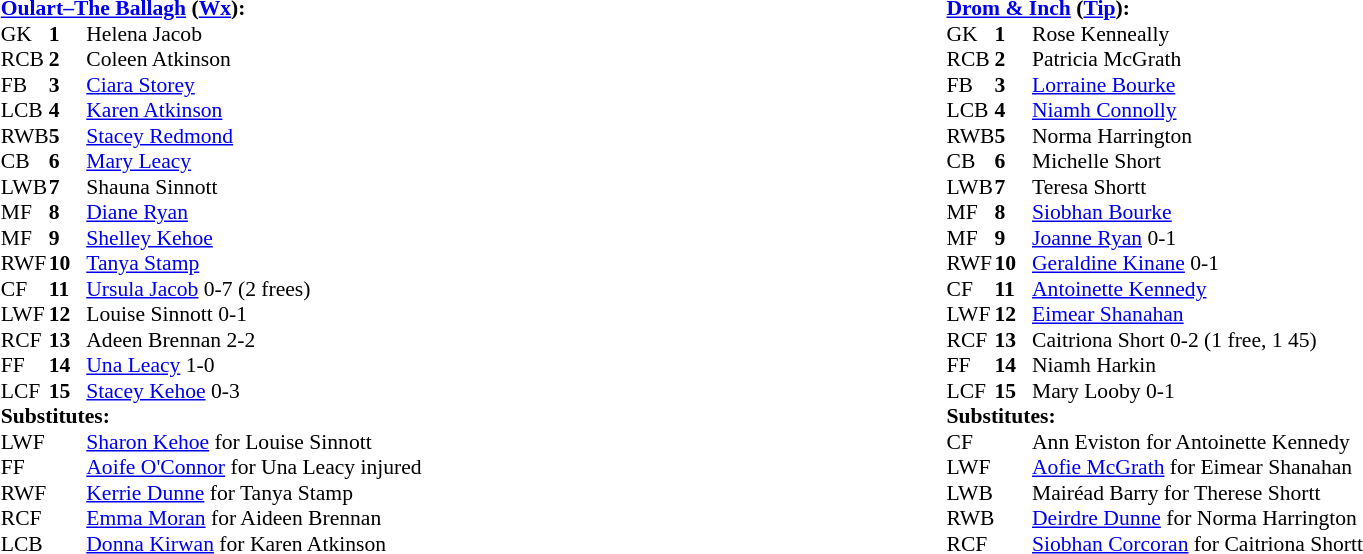<table width="100%">
<tr>
<td valign="top"></td>
<td valign="top" width="50%"><br><table style="font-size: 90%" cellspacing="0" cellpadding="0" align=center>
<tr>
<td colspan="4"><strong><a href='#'>Oulart–The Ballagh</a> (<a href='#'>Wx</a>):</strong></td>
</tr>
<tr>
<th width="25"></th>
<th width="25"></th>
</tr>
<tr>
<td>GK</td>
<td><strong>1</strong></td>
<td>Helena Jacob</td>
</tr>
<tr>
<td>RCB</td>
<td><strong>2</strong></td>
<td>Coleen Atkinson</td>
</tr>
<tr>
<td>FB</td>
<td><strong>3</strong></td>
<td><a href='#'>Ciara Storey</a></td>
</tr>
<tr>
<td>LCB</td>
<td><strong>4</strong></td>
<td><a href='#'>Karen Atkinson</a> </td>
</tr>
<tr>
<td>RWB</td>
<td><strong>5</strong></td>
<td><a href='#'>Stacey Redmond</a></td>
</tr>
<tr>
<td>CB</td>
<td><strong>6</strong></td>
<td><a href='#'>Mary Leacy</a></td>
</tr>
<tr>
<td>LWB</td>
<td><strong>7</strong></td>
<td>Shauna Sinnott</td>
</tr>
<tr>
<td>MF</td>
<td><strong>8</strong></td>
<td><a href='#'>Diane Ryan</a></td>
</tr>
<tr>
<td>MF</td>
<td><strong>9</strong></td>
<td><a href='#'>Shelley Kehoe</a></td>
</tr>
<tr>
<td>RWF</td>
<td><strong>10</strong></td>
<td><a href='#'>Tanya Stamp</a> </td>
</tr>
<tr>
<td>CF</td>
<td><strong>11</strong></td>
<td><a href='#'>Ursula Jacob</a> 0-7 (2 frees)</td>
</tr>
<tr>
<td>LWF</td>
<td><strong>12</strong></td>
<td>Louise Sinnott 0-1 </td>
</tr>
<tr>
<td>RCF</td>
<td><strong>13</strong></td>
<td>Adeen Brennan 2-2 </td>
</tr>
<tr>
<td>FF</td>
<td><strong>14</strong></td>
<td><a href='#'>Una Leacy</a> 1-0 </td>
</tr>
<tr>
<td>LCF</td>
<td><strong>15</strong></td>
<td><a href='#'>Stacey Kehoe</a> 0-3</td>
</tr>
<tr>
<td colspan=4><strong>Substitutes:</strong></td>
</tr>
<tr>
<td>LWF</td>
<td></td>
<td><a href='#'>Sharon Kehoe</a> for Louise Sinnott </td>
</tr>
<tr>
<td>FF</td>
<td></td>
<td><a href='#'>Aoife O'Connor</a> for Una Leacy injured </td>
</tr>
<tr>
<td>RWF</td>
<td></td>
<td><a href='#'>Kerrie Dunne</a> for Tanya Stamp </td>
</tr>
<tr>
<td>RCF</td>
<td></td>
<td><a href='#'>Emma Moran</a> for Aideen Brennan </td>
</tr>
<tr>
<td>LCB</td>
<td></td>
<td><a href='#'>Donna Kirwan</a> for Karen Atkinson </td>
</tr>
<tr>
</tr>
</table>
</td>
<td valign="top" width="50%"><br><table style="font-size: 90%" cellspacing="0" cellpadding="0" align=center>
<tr>
<td colspan="4"><strong><a href='#'>Drom & Inch</a> (<a href='#'>Tip</a>):</strong></td>
</tr>
<tr>
<th width="25"></th>
<th width="25"></th>
</tr>
<tr>
<td>GK</td>
<td><strong>1</strong></td>
<td>Rose Kenneally</td>
</tr>
<tr>
<td>RCB</td>
<td><strong>2</strong></td>
<td>Patricia McGrath</td>
</tr>
<tr>
<td>FB</td>
<td><strong>3</strong></td>
<td><a href='#'>Lorraine Bourke</a></td>
</tr>
<tr>
<td>LCB</td>
<td><strong>4</strong></td>
<td><a href='#'>Niamh Connolly</a></td>
</tr>
<tr>
<td>RWB</td>
<td><strong>5</strong></td>
<td>Norma Harrington </td>
</tr>
<tr>
<td>CB</td>
<td><strong>6</strong></td>
<td>Michelle Short</td>
</tr>
<tr>
<td>LWB</td>
<td><strong>7</strong></td>
<td>Teresa Shortt </td>
</tr>
<tr>
<td>MF</td>
<td><strong>8</strong></td>
<td><a href='#'>Siobhan Bourke</a></td>
</tr>
<tr>
<td>MF</td>
<td><strong>9</strong></td>
<td><a href='#'>Joanne Ryan</a> 0-1</td>
</tr>
<tr>
<td>RWF</td>
<td><strong>10</strong></td>
<td><a href='#'>Geraldine Kinane</a> 0-1</td>
</tr>
<tr>
<td>CF</td>
<td><strong>11</strong></td>
<td><a href='#'>Antoinette Kennedy</a> </td>
</tr>
<tr>
<td>LWF</td>
<td><strong>12</strong></td>
<td><a href='#'>Eimear Shanahan</a> </td>
</tr>
<tr>
<td>RCF</td>
<td><strong>13</strong></td>
<td>Caitriona Short 0-2 (1 free, 1 45) </td>
</tr>
<tr>
<td>FF</td>
<td><strong>14</strong></td>
<td>Niamh Harkin</td>
</tr>
<tr>
<td>LCF</td>
<td><strong>15</strong></td>
<td>Mary Looby 0-1</td>
</tr>
<tr>
<td colspan=4><strong>Substitutes:</strong></td>
</tr>
<tr>
<td>CF</td>
<td></td>
<td>Ann Eviston for Antoinette Kennedy </td>
</tr>
<tr>
<td>LWF</td>
<td></td>
<td><a href='#'>Aofie McGrath</a> for Eimear Shanahan </td>
</tr>
<tr>
<td>LWB</td>
<td></td>
<td>Mairéad Barry for Therese Shortt </td>
</tr>
<tr>
<td>RWB</td>
<td></td>
<td><a href='#'>Deirdre Dunne</a> for Norma Harrington </td>
</tr>
<tr>
<td>RCF</td>
<td></td>
<td><a href='#'>Siobhan Corcoran</a> for Caitriona Shortt </td>
</tr>
<tr>
</tr>
</table>
</td>
</tr>
</table>
